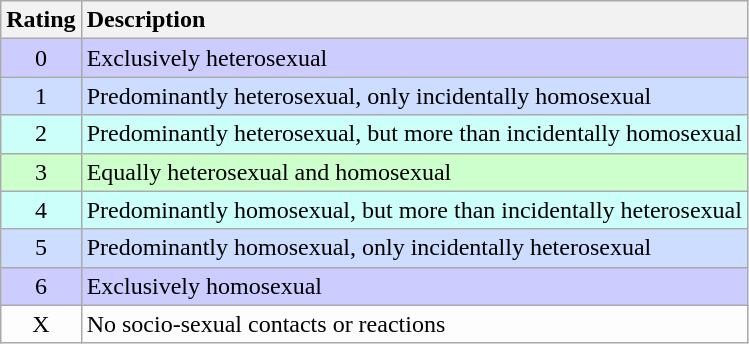<table class="wikitable">
<tr>
<th>Rating</th>
<th style="text-align: left">Description</th>
</tr>
<tr style="background-color: #ccccff">
<td style="text-align: center">0</td>
<td>Exclusively heterosexual</td>
</tr>
<tr style="background-color: #ccddff">
<td style="text-align: center">1</td>
<td>Predominantly heterosexual, only incidentally homosexual</td>
</tr>
<tr style="background-color: #ccfffa">
<td style="text-align: center">2</td>
<td>Predominantly heterosexual, but more than incidentally homosexual</td>
</tr>
<tr style="background-color: #ccffcc">
<td style="text-align: center">3</td>
<td>Equally heterosexual and homosexual</td>
</tr>
<tr style="background-color: #ccfffa">
<td style="text-align: center">4</td>
<td>Predominantly homosexual, but more than incidentally heterosexual</td>
</tr>
<tr style="background-color: #ccddff">
<td style="text-align: center">5</td>
<td>Predominantly homosexual, only incidentally heterosexual</td>
</tr>
<tr style="background-color: #ccccff">
<td style="text-align: center">6</td>
<td>Exclusively homosexual</td>
</tr>
<tr style="background-color: #fdfdfd">
<td style="text-align: center">X</td>
<td>No socio-sexual contacts or reactions</td>
</tr>
</table>
